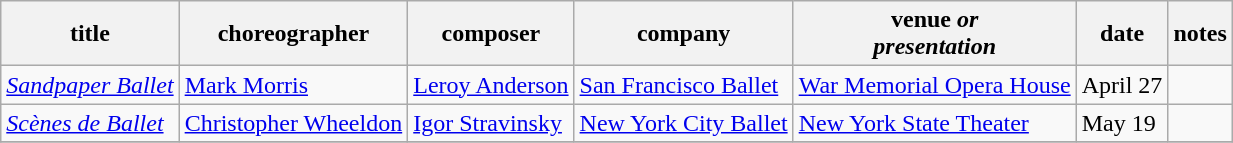<table class="wikitable">
<tr>
<th>title</th>
<th>choreographer</th>
<th>composer</th>
<th>company</th>
<th>venue <em>or</em><br><em>presentation</em></th>
<th>date</th>
<th>notes</th>
</tr>
<tr>
<td><em><a href='#'>Sandpaper Ballet</a></em></td>
<td><a href='#'>Mark Morris</a></td>
<td><a href='#'>Leroy Anderson</a></td>
<td><a href='#'>San Francisco Ballet</a></td>
<td><a href='#'>War Memorial Opera House</a></td>
<td>April 27</td>
<td></td>
</tr>
<tr>
<td><em><a href='#'>Scènes de Ballet</a></em></td>
<td><a href='#'>Christopher Wheeldon</a></td>
<td><a href='#'>Igor Stravinsky</a></td>
<td><a href='#'>New York City Ballet</a></td>
<td><a href='#'>New York State Theater</a></td>
<td>May 19</td>
<td></td>
</tr>
<tr>
</tr>
</table>
